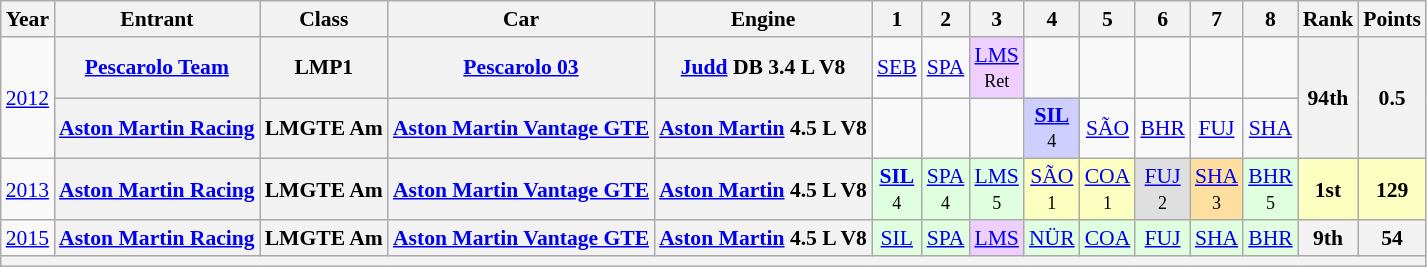<table class="wikitable" style="text-align:center; font-size:90%">
<tr>
<th>Year</th>
<th>Entrant</th>
<th>Class</th>
<th>Car</th>
<th>Engine</th>
<th>1</th>
<th>2</th>
<th>3</th>
<th>4</th>
<th>5</th>
<th>6</th>
<th>7</th>
<th>8</th>
<th>Rank</th>
<th>Points</th>
</tr>
<tr>
<td rowspan=2><a href='#'>2012</a></td>
<th><a href='#'>Pescarolo Team</a></th>
<th>LMP1</th>
<th><a href='#'>Pescarolo 03</a></th>
<th><a href='#'>Judd</a> DB 3.4 L V8</th>
<td><a href='#'>SEB</a></td>
<td><a href='#'>SPA</a></td>
<td style="background:#EFCFFF;"><a href='#'>LMS</a><br><small>Ret</small></td>
<td></td>
<td></td>
<td></td>
<td></td>
<td></td>
<th rowspan=2>94th</th>
<th rowspan=2>0.5</th>
</tr>
<tr>
<th><a href='#'>Aston Martin Racing</a></th>
<th>LMGTE Am</th>
<th><a href='#'>Aston Martin Vantage GTE</a></th>
<th><a href='#'>Aston Martin</a> 4.5 L V8</th>
<td></td>
<td></td>
<td></td>
<td style="background:#CFCFFF;"><strong><a href='#'>SIL</a></strong><br><small>4</small></td>
<td><a href='#'>SÃO</a></td>
<td><a href='#'>BHR</a></td>
<td><a href='#'>FUJ</a></td>
<td><a href='#'>SHA</a></td>
</tr>
<tr>
<td><a href='#'>2013</a></td>
<th><a href='#'>Aston Martin Racing</a></th>
<th>LMGTE Am</th>
<th><a href='#'>Aston Martin Vantage GTE</a></th>
<th><a href='#'>Aston Martin</a> 4.5 L V8</th>
<td style="background:#DFFFDF;"><strong><a href='#'>SIL</a></strong><br><small>4</small></td>
<td style="background:#DFFFDF;"><a href='#'>SPA</a><br><small>4</small></td>
<td style="background:#DFFFDF;"><a href='#'>LMS</a><br><small>5</small></td>
<td style="background:#FBFFBF;"><a href='#'>SÃO</a><br><small>1</small></td>
<td style="background:#FBFFBF;"><a href='#'>COA</a><br><small>1</small></td>
<td style="background:#DFDFDF;"><a href='#'>FUJ</a><br><small>2</small></td>
<td style="background:#FFDF9F;"><a href='#'>SHA</a><br><small>3</small></td>
<td style="background:#DFFFDF;"><a href='#'>BHR</a><br><small>5</small></td>
<th style="background:#FBFFBF;">1st</th>
<th style="background:#FBFFBF;">129</th>
</tr>
<tr>
<td><a href='#'>2015</a></td>
<th><a href='#'>Aston Martin Racing</a></th>
<th>LMGTE Am</th>
<th><a href='#'>Aston Martin Vantage GTE</a></th>
<th><a href='#'>Aston Martin</a> 4.5 L V8</th>
<td style="background:#DFFFDF;"><a href='#'>SIL</a><br></td>
<td style="background:#DFFFDF;"><a href='#'>SPA</a><br></td>
<td style="background:#EFCFFF;"><a href='#'>LMS</a><br></td>
<td style="background:#DFFFDF;"><a href='#'>NÜR</a><br></td>
<td style="background:#DFFFDF;"><a href='#'>COA</a><br></td>
<td style="background:#DFFFDF;"><a href='#'>FUJ</a><br></td>
<td style="background:#DFFFDF;"><a href='#'>SHA</a><br></td>
<td style="background:#DFFFDF;"><a href='#'>BHR</a><br></td>
<th>9th</th>
<th>54</th>
</tr>
<tr>
<th colspan="15"></th>
</tr>
</table>
